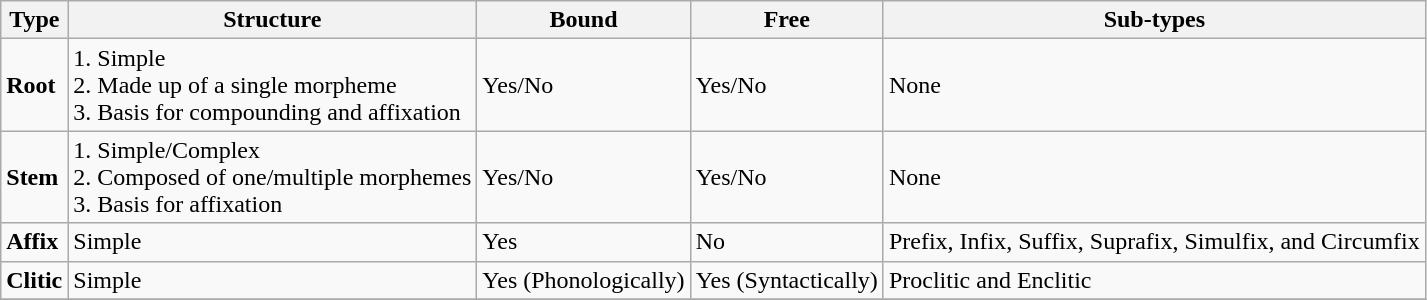<table class="wikitable sortable">
<tr>
<th>Type</th>
<th>Structure</th>
<th>Bound</th>
<th>Free</th>
<th>Sub-types</th>
</tr>
<tr>
<td><strong>Root</strong></td>
<td>1. Simple<br>2. Made up of a single morpheme<br>3. Basis for compounding and affixation</td>
<td>Yes/No</td>
<td>Yes/No</td>
<td>None</td>
</tr>
<tr>
<td><strong>Stem</strong></td>
<td>1. Simple/Complex<br> 2. Composed of one/multiple morphemes<br> 3. Basis for affixation</td>
<td>Yes/No</td>
<td>Yes/No</td>
<td>None</td>
</tr>
<tr>
<td><strong>Affix</strong></td>
<td>Simple</td>
<td>Yes</td>
<td>No</td>
<td>Prefix, Infix, Suffix, Suprafix, Simulfix, and Circumfix</td>
</tr>
<tr>
<td><strong>Clitic</strong></td>
<td>Simple</td>
<td>Yes (Phonologically)</td>
<td>Yes (Syntactically)</td>
<td>Proclitic and Enclitic</td>
</tr>
<tr>
</tr>
</table>
